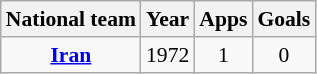<table class="wikitable" style="font-size:90%; text-align: center;">
<tr>
<th>National team</th>
<th>Year</th>
<th>Apps</th>
<th>Goals</th>
</tr>
<tr>
<td rowspan=1><strong><a href='#'>Iran</a></strong></td>
<td>1972</td>
<td>1</td>
<td>0</td>
</tr>
</table>
